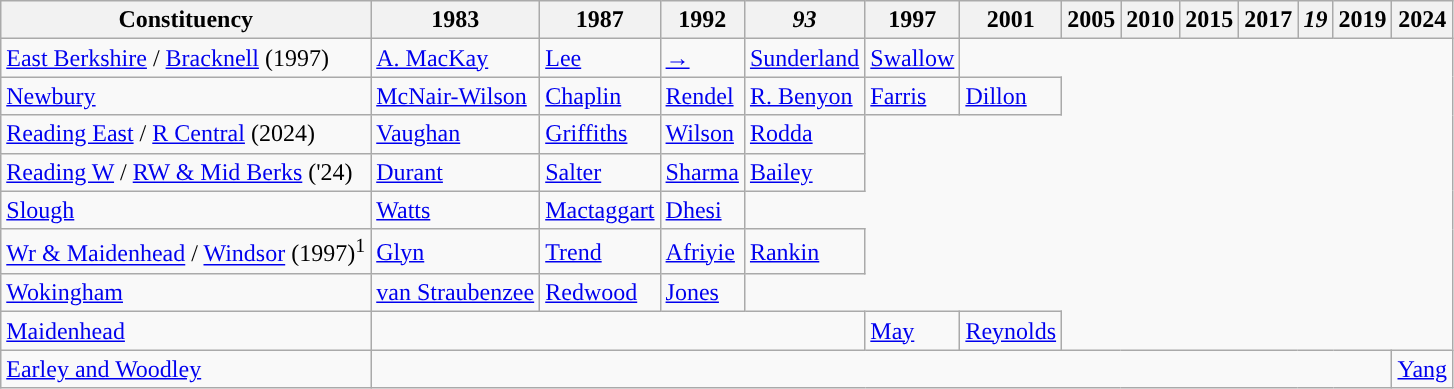<table class="wikitable">
<tr>
<th>Constituency</th>
<th>1983</th>
<th>1987</th>
<th>1992</th>
<th><em>93</em></th>
<th>1997</th>
<th>2001</th>
<th>2005</th>
<th>2010</th>
<th>2015</th>
<th>2017</th>
<th><em>19</em></th>
<th>2019</th>
<th>2024</th>
</tr>
<tr>
<td><a href='#'>East Berkshire</a> / <a href='#'>Bracknell</a> (1997)</td>
<td><a href='#'>A. MacKay</a></td>
<td><a href='#'>Lee</a></td>
<td><a href='#'>→</a></td>
<td><a href='#'>Sunderland</a></td>
<td><a href='#'>Swallow</a></td>
</tr>
<tr>
<td><a href='#'>Newbury</a></td>
<td><a href='#'>McNair-Wilson</a></td>
<td><a href='#'>Chaplin</a></td>
<td><a href='#'>Rendel</a></td>
<td><a href='#'>R. Benyon</a></td>
<td><a href='#'>Farris</a></td>
<td><a href='#'>Dillon</a></td>
</tr>
<tr>
<td><a href='#'>Reading East</a> / <a href='#'>R Central</a> (2024)</td>
<td><a href='#'>Vaughan</a></td>
<td><a href='#'>Griffiths</a></td>
<td><a href='#'>Wilson</a></td>
<td><a href='#'>Rodda</a></td>
</tr>
<tr>
<td><a href='#'>Reading W</a> / <a href='#'>RW & Mid Berks</a> ('24)</td>
<td><a href='#'>Durant</a></td>
<td><a href='#'>Salter</a></td>
<td><a href='#'>Sharma</a></td>
<td><a href='#'>Bailey</a></td>
</tr>
<tr>
<td><a href='#'>Slough</a></td>
<td><a href='#'>Watts</a></td>
<td><a href='#'>Mactaggart</a></td>
<td><a href='#'>Dhesi</a></td>
</tr>
<tr>
<td><a href='#'>Wr & Maidenhead</a> / <a href='#'>Windsor</a> (1997)<sup>1</sup></td>
<td><a href='#'>Glyn</a></td>
<td><a href='#'>Trend</a></td>
<td><a href='#'>Afriyie</a></td>
<td><a href='#'>Rankin</a></td>
</tr>
<tr>
<td><a href='#'>Wokingham</a></td>
<td><a href='#'>van Straubenzee</a></td>
<td><a href='#'>Redwood</a></td>
<td><a href='#'>Jones</a></td>
</tr>
<tr>
<td><a href='#'>Maidenhead</a></td>
<td colspan="4"></td>
<td><a href='#'>May</a></td>
<td><a href='#'>Reynolds</a></td>
</tr>
<tr>
<td><a href='#'>Earley and Woodley</a></td>
<td colspan="12"></td>
<td><a href='#'>Yang</a></td>
</tr>
</table>
